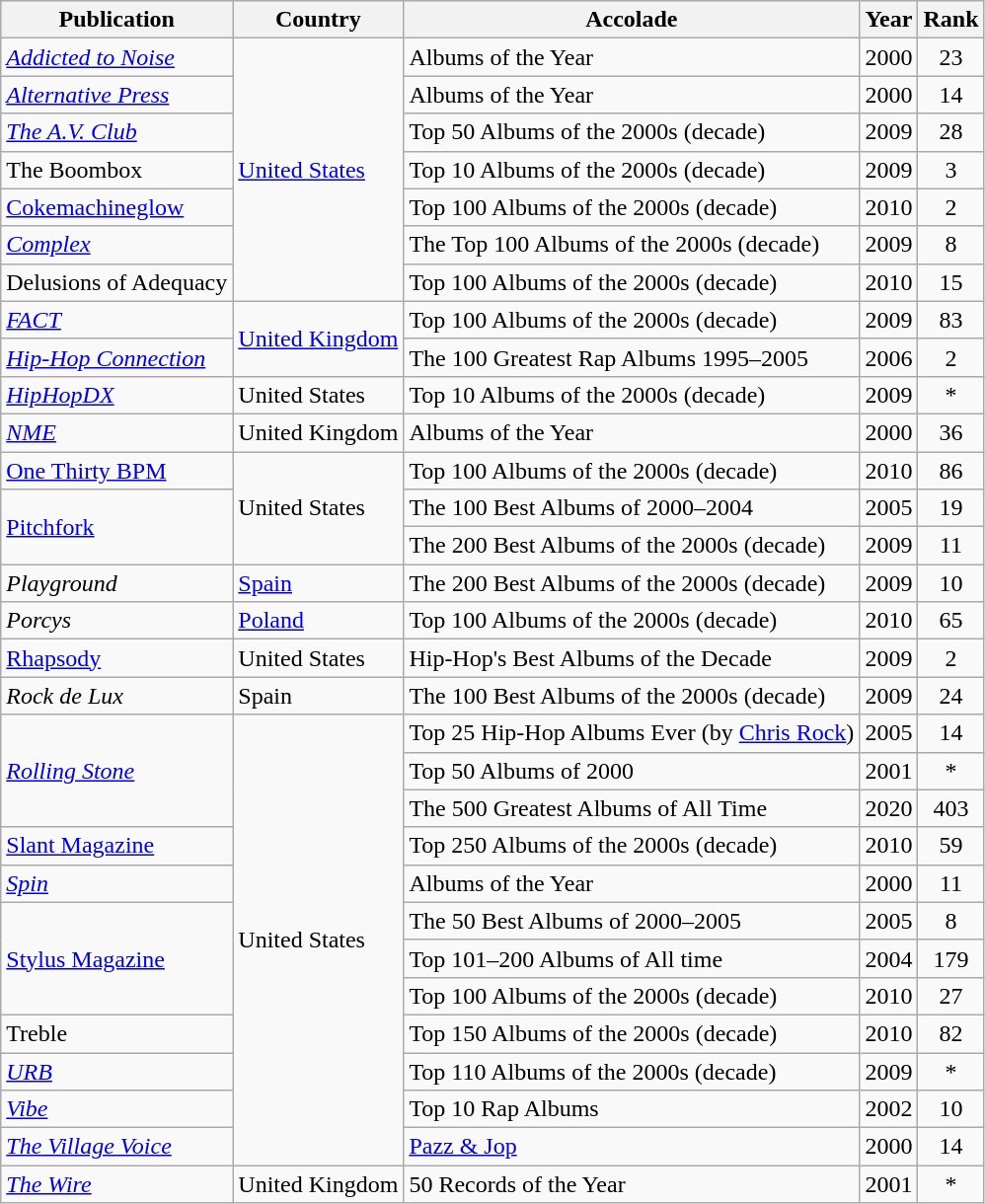<table class="wikitable">
<tr>
<th>Publication</th>
<th>Country</th>
<th>Accolade</th>
<th>Year</th>
<th>Rank</th>
</tr>
<tr>
<td><em><a href='#'>Addicted to Noise</a></em></td>
<td rowspan="7"><a href='#'>United States</a></td>
<td>Albums of the Year</td>
<td>2000</td>
<td style="text-align:center;">23</td>
</tr>
<tr>
<td><em><a href='#'>Alternative Press</a></em></td>
<td>Albums of the Year</td>
<td>2000</td>
<td style="text-align:center;">14</td>
</tr>
<tr>
<td><em><a href='#'>The A.V. Club</a></em></td>
<td>Top 50 Albums of the 2000s (decade)</td>
<td>2009</td>
<td style="text-align:center;">28</td>
</tr>
<tr>
<td>The Boombox</td>
<td>Top 10 Albums of the 2000s (decade)</td>
<td>2009</td>
<td style="text-align:center;">3</td>
</tr>
<tr>
<td><a href='#'>Cokemachineglow</a></td>
<td>Top 100 Albums of the 2000s (decade)</td>
<td>2010</td>
<td style="text-align:center;">2</td>
</tr>
<tr>
<td><em><a href='#'>Complex</a></em></td>
<td>The Top 100 Albums of the 2000s (decade)</td>
<td>2009</td>
<td style="text-align:center;">8</td>
</tr>
<tr>
<td>Delusions of Adequacy</td>
<td>Top 100 Albums of the 2000s (decade)</td>
<td>2010</td>
<td style="text-align:center;">15</td>
</tr>
<tr>
<td><em><a href='#'>FACT</a></em></td>
<td rowspan=2><a href='#'>United Kingdom</a></td>
<td>Top 100 Albums of the 2000s (decade)</td>
<td>2009</td>
<td style="text-align:center;">83</td>
</tr>
<tr>
<td><em><a href='#'>Hip-Hop Connection</a></em></td>
<td>The 100 Greatest Rap Albums 1995–2005</td>
<td>2006</td>
<td style="text-align:center;">2</td>
</tr>
<tr>
<td><em><a href='#'>HipHopDX</a></em></td>
<td>United States</td>
<td>Top 10 Albums of the 2000s (decade)</td>
<td>2009</td>
<td style="text-align:center;">*</td>
</tr>
<tr>
<td><em><a href='#'>NME</a></em></td>
<td>United Kingdom</td>
<td>Albums of the Year</td>
<td>2000</td>
<td style="text-align:center;">36</td>
</tr>
<tr>
<td><a href='#'>One Thirty BPM</a></td>
<td rowspan=3>United States</td>
<td>Top 100 Albums of the 2000s (decade)</td>
<td>2010</td>
<td style="text-align:center;">86</td>
</tr>
<tr>
<td rowspan=2><a href='#'>Pitchfork</a></td>
<td>The 100 Best Albums of 2000–2004</td>
<td>2005</td>
<td style="text-align:center;">19</td>
</tr>
<tr>
<td>The 200 Best Albums of the 2000s (decade)</td>
<td>2009</td>
<td style="text-align:center;">11</td>
</tr>
<tr>
<td><em>Playground</em></td>
<td><a href='#'>Spain</a></td>
<td>The 200 Best Albums of the 2000s (decade)</td>
<td>2009</td>
<td style="text-align:center;">10</td>
</tr>
<tr>
<td><em>Porcys</em></td>
<td><a href='#'>Poland</a></td>
<td>Top 100 Albums of the 2000s (decade)</td>
<td>2010</td>
<td style="text-align:center;">65</td>
</tr>
<tr>
<td><a href='#'>Rhapsody</a></td>
<td>United States</td>
<td>Hip-Hop's Best Albums of the Decade</td>
<td>2009</td>
<td style="text-align:center;">2</td>
</tr>
<tr>
<td><em>Rock de Lux</em></td>
<td>Spain</td>
<td>The 100 Best Albums of the 2000s (decade)</td>
<td>2009</td>
<td style="text-align:center;">24</td>
</tr>
<tr>
<td rowspan=3><em><a href='#'>Rolling Stone</a></em></td>
<td rowspan=12>United States</td>
<td>Top 25 Hip-Hop Albums Ever (by <a href='#'>Chris Rock</a>)</td>
<td>2005</td>
<td style="text-align:center;">14</td>
</tr>
<tr>
<td>Top 50 Albums of 2000</td>
<td>2001</td>
<td style="text-align:center;">*</td>
</tr>
<tr>
<td>The 500 Greatest Albums of All Time</td>
<td>2020</td>
<td style="text-align:center;">403</td>
</tr>
<tr>
<td><a href='#'>Slant Magazine</a></td>
<td>Top 250 Albums of the 2000s (decade)</td>
<td>2010</td>
<td style="text-align:center;">59</td>
</tr>
<tr>
<td><em><a href='#'>Spin</a></em></td>
<td>Albums of the Year</td>
<td>2000</td>
<td style="text-align:center;">11</td>
</tr>
<tr>
<td rowspan=3><a href='#'>Stylus Magazine</a></td>
<td>The 50 Best Albums of 2000–2005</td>
<td>2005</td>
<td style="text-align:center;">8</td>
</tr>
<tr>
<td>Top 101–200 Albums of All time</td>
<td>2004</td>
<td style="text-align:center;">179</td>
</tr>
<tr>
<td>Top 100 Albums of the 2000s (decade)</td>
<td>2010</td>
<td style="text-align:center;">27</td>
</tr>
<tr>
<td>Treble</td>
<td>Top 150 Albums of the 2000s (decade)</td>
<td>2010</td>
<td style="text-align:center;">82</td>
</tr>
<tr>
<td><em><a href='#'>URB</a></em></td>
<td>Top 110 Albums of the 2000s (decade)</td>
<td>2009</td>
<td style="text-align:center;">*</td>
</tr>
<tr>
<td><em><a href='#'>Vibe</a></em></td>
<td>Top 10 Rap Albums</td>
<td>2002</td>
<td style="text-align:center;">10</td>
</tr>
<tr>
<td><em><a href='#'>The Village Voice</a></em></td>
<td><a href='#'>Pazz & Jop</a></td>
<td>2000</td>
<td style="text-align:center;">14</td>
</tr>
<tr>
<td><em><a href='#'>The Wire</a></em></td>
<td>United Kingdom</td>
<td>50 Records of the Year</td>
<td>2001</td>
<td style="text-align:center;">*</td>
</tr>
</table>
